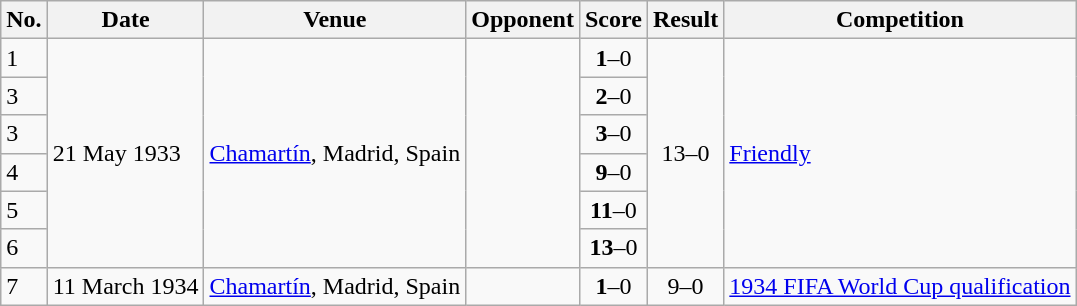<table class="wikitable sortable plainrowheaders">
<tr>
<th scope=col>No.</th>
<th scope=col>Date</th>
<th scope=col>Venue</th>
<th scope=col>Opponent</th>
<th scope=col>Score</th>
<th scope=col>Result</th>
<th scope=col>Competition</th>
</tr>
<tr>
<td>1</td>
<td rowspan="6">21 May 1933</td>
<td rowspan="6"><a href='#'>Chamartín</a>, Madrid, Spain</td>
<td rowspan="6"></td>
<td align=center><strong>1</strong>–0</td>
<td rowspan="6" style="text-align:center">13–0</td>
<td rowspan="6"><a href='#'>Friendly</a></td>
</tr>
<tr>
<td>3</td>
<td align=center><strong>2</strong>–0</td>
</tr>
<tr>
<td>3</td>
<td align=center><strong>3</strong>–0</td>
</tr>
<tr>
<td>4</td>
<td align=center><strong>9</strong>–0</td>
</tr>
<tr>
<td>5</td>
<td align=center><strong>11</strong>–0</td>
</tr>
<tr>
<td>6</td>
<td align=center><strong>13</strong>–0</td>
</tr>
<tr>
<td>7</td>
<td rowspan="1">11 March 1934</td>
<td rowspan="1"><a href='#'>Chamartín</a>, Madrid, Spain</td>
<td rowspan="1"></td>
<td align=center><strong>1</strong>–0</td>
<td rowspan="1" style="text-align:center">9–0</td>
<td rowspan="1"><a href='#'>1934 FIFA World Cup qualification</a></td>
</tr>
</table>
